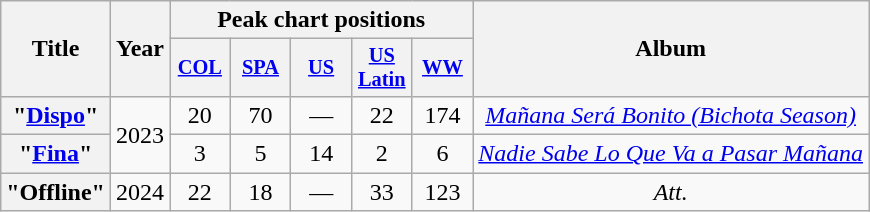<table class="wikitable plainrowheaders" style="text-align:center;">
<tr>
<th scope="col" rowspan="2">Title</th>
<th scope="col" rowspan="2">Year</th>
<th scope="col" colspan="5">Peak chart positions</th>
<th scope="col" rowspan="2">Album</th>
</tr>
<tr>
<th scope="col" style="width:2.5em;font-size:85%;"><a href='#'>COL</a><br></th>
<th scope="col" style="width:2.5em;font-size:85%;"><a href='#'>SPA</a><br></th>
<th scope="col" style="width:2.5em;font-size:85%;"><a href='#'>US</a><br></th>
<th scope="col" style="width:2.5em;font-size:85%;"><a href='#'>US<br>Latin</a><br></th>
<th scope="col" style="width:2.5em;font-size:85%;"><a href='#'>WW</a><br></th>
</tr>
<tr>
<th scope="row">"<a href='#'>Dispo</a>"<br></th>
<td rowspan=2>2023</td>
<td>20</td>
<td>70</td>
<td>—</td>
<td>22</td>
<td>174</td>
<td><em><a href='#'>Mañana Será Bonito (Bichota Season)</a></em></td>
</tr>
<tr>
<th scope="row">"<a href='#'>Fina</a>"<br></th>
<td>3</td>
<td>5</td>
<td>14</td>
<td>2</td>
<td>6</td>
<td><em><a href='#'>Nadie Sabe Lo Que Va a Pasar Mañana</a></em></td>
</tr>
<tr>
<th scope="row">"Offline"<br></th>
<td>2024</td>
<td>22</td>
<td>18</td>
<td>—</td>
<td>33</td>
<td>123</td>
<td><em>Att.</em></td>
</tr>
</table>
